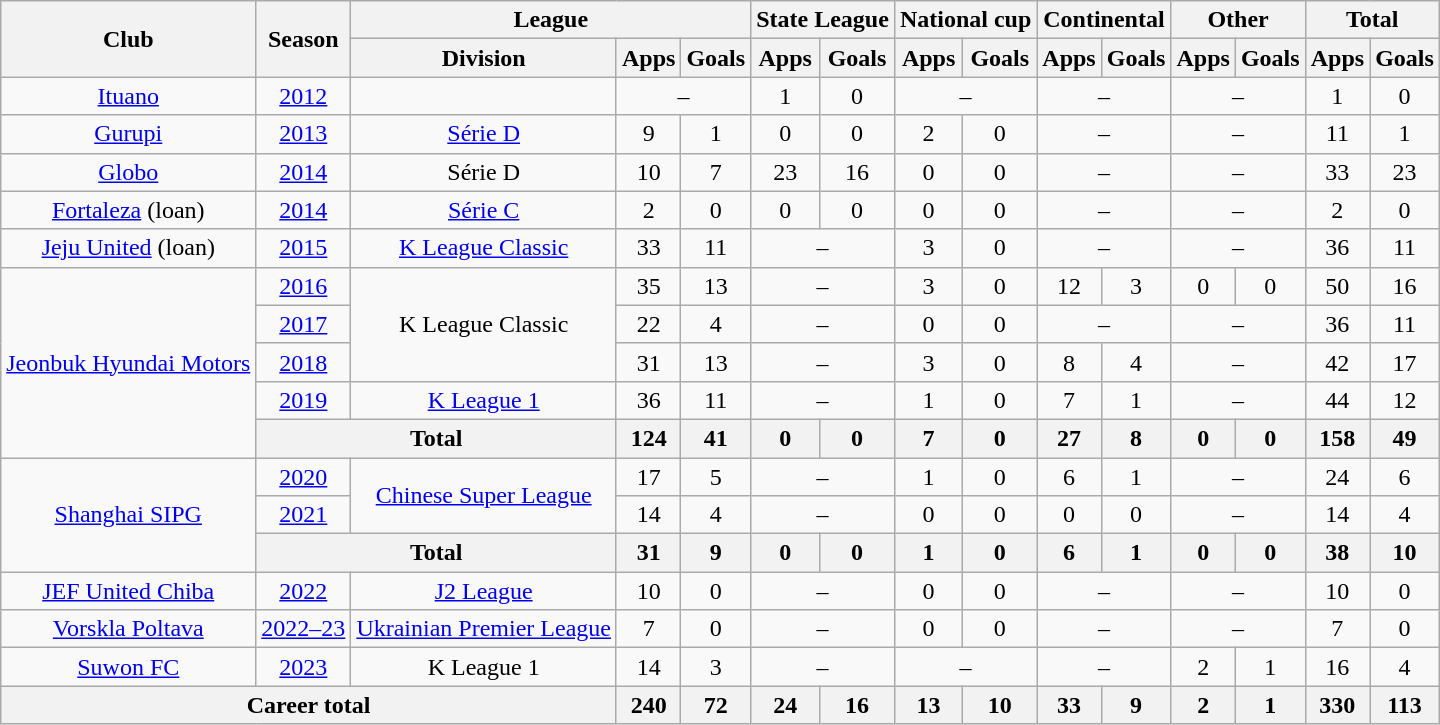<table class="wikitable" style="text-align: center">
<tr>
<th rowspan="2">Club</th>
<th rowspan="2">Season</th>
<th colspan="3">League</th>
<th colspan="2">State League</th>
<th colspan="2">National cup</th>
<th colspan="2">Continental</th>
<th colspan="2">Other</th>
<th colspan="2">Total</th>
</tr>
<tr>
<th>Division</th>
<th>Apps</th>
<th>Goals</th>
<th>Apps</th>
<th>Goals</th>
<th>Apps</th>
<th>Goals</th>
<th>Apps</th>
<th>Goals</th>
<th>Apps</th>
<th>Goals</th>
<th>Apps</th>
<th>Goals</th>
</tr>
<tr>
<td><a href='#'>Ituano</a></td>
<td><a href='#'>2012</a></td>
<td></td>
<td colspan="2">–</td>
<td>1</td>
<td>0</td>
<td colspan="2">–</td>
<td colspan="2">–</td>
<td colspan="2">–</td>
<td>1</td>
<td>0</td>
</tr>
<tr>
<td><a href='#'>Gurupi</a></td>
<td><a href='#'>2013</a></td>
<td><a href='#'>Série D</a></td>
<td>9</td>
<td>1</td>
<td>0</td>
<td>0</td>
<td>2</td>
<td>0</td>
<td colspan="2">–</td>
<td colspan="2">–</td>
<td>11</td>
<td>1</td>
</tr>
<tr>
<td><a href='#'>Globo</a></td>
<td><a href='#'>2014</a></td>
<td>Série D</td>
<td>10</td>
<td>7</td>
<td>23</td>
<td>16</td>
<td>0</td>
<td>0</td>
<td colspan="2">–</td>
<td colspan="2">–</td>
<td>33</td>
<td>23</td>
</tr>
<tr>
<td><a href='#'>Fortaleza</a> (loan)</td>
<td><a href='#'>2014</a></td>
<td><a href='#'>Série C</a></td>
<td>2</td>
<td>0</td>
<td>0</td>
<td>0</td>
<td>0</td>
<td>0</td>
<td colspan="2">–</td>
<td colspan="2">–</td>
<td>2</td>
<td>0</td>
</tr>
<tr>
<td><a href='#'>Jeju United</a> (loan)</td>
<td><a href='#'>2015</a></td>
<td><a href='#'>K League Classic</a></td>
<td>33</td>
<td>11</td>
<td colspan="2">–</td>
<td>3</td>
<td>0</td>
<td colspan="2">–</td>
<td colspan="2">–</td>
<td>36</td>
<td>11</td>
</tr>
<tr>
<td rowspan="5"><a href='#'>Jeonbuk Hyundai Motors</a></td>
<td><a href='#'>2016</a></td>
<td rowspan="3">K League Classic</td>
<td>35</td>
<td>13</td>
<td colspan="2">–</td>
<td>3</td>
<td>0</td>
<td>12</td>
<td>3</td>
<td>0</td>
<td>0</td>
<td>50</td>
<td>16</td>
</tr>
<tr>
<td><a href='#'>2017</a></td>
<td>22</td>
<td>4</td>
<td colspan="2">–</td>
<td>0</td>
<td>0</td>
<td colspan="2">–</td>
<td colspan="2">–</td>
<td>36</td>
<td>11</td>
</tr>
<tr>
<td><a href='#'>2018</a></td>
<td>31</td>
<td>13</td>
<td colspan="2">–</td>
<td>3</td>
<td>0</td>
<td>8</td>
<td>4</td>
<td colspan="2">–</td>
<td>42</td>
<td>17</td>
</tr>
<tr>
<td><a href='#'>2019</a></td>
<td><a href='#'>K League 1</a></td>
<td>36</td>
<td>11</td>
<td colspan="2">–</td>
<td>1</td>
<td>0</td>
<td>7</td>
<td>1</td>
<td colspan="2">–</td>
<td>44</td>
<td>12</td>
</tr>
<tr>
<th colspan="2">Total</th>
<th>124</th>
<th>41</th>
<th>0</th>
<th>0</th>
<th>7</th>
<th>0</th>
<th>27</th>
<th>8</th>
<th>0</th>
<th>0</th>
<th>158</th>
<th>49</th>
</tr>
<tr>
<td rowspan="3"><a href='#'>Shanghai SIPG</a></td>
<td><a href='#'>2020</a></td>
<td rowspan="2"><a href='#'>Chinese Super League</a></td>
<td>17</td>
<td>5</td>
<td colspan="2">–</td>
<td>1</td>
<td>0</td>
<td>6</td>
<td>1</td>
<td colspan="2">–</td>
<td>24</td>
<td>6</td>
</tr>
<tr>
<td><a href='#'>2021</a></td>
<td>14</td>
<td>4</td>
<td colspan="2">–</td>
<td>0</td>
<td>0</td>
<td>0</td>
<td>0</td>
<td colspan="2">–</td>
<td>14</td>
<td>4</td>
</tr>
<tr>
<th colspan="2">Total</th>
<th>31</th>
<th>9</th>
<th>0</th>
<th>0</th>
<th>1</th>
<th>0</th>
<th>6</th>
<th>1</th>
<th>0</th>
<th>0</th>
<th>38</th>
<th>10</th>
</tr>
<tr>
<td><a href='#'>JEF United Chiba</a></td>
<td><a href='#'>2022</a></td>
<td><a href='#'>J2 League</a></td>
<td>10</td>
<td>0</td>
<td colspan="2">–</td>
<td>0</td>
<td>0</td>
<td colspan="2">–</td>
<td colspan="2">–</td>
<td>10</td>
<td>0</td>
</tr>
<tr>
<td><a href='#'>Vorskla Poltava</a></td>
<td><a href='#'>2022–23</a></td>
<td><a href='#'>Ukrainian Premier League</a></td>
<td>7</td>
<td>0</td>
<td colspan="2">–</td>
<td>0</td>
<td>0</td>
<td colspan="2">–</td>
<td colspan="2">–</td>
<td>7</td>
<td>0</td>
</tr>
<tr>
<td><a href='#'>Suwon FC</a></td>
<td><a href='#'>2023</a></td>
<td>K League 1</td>
<td>14</td>
<td>3</td>
<td colspan="2">–</td>
<td colspan="2">–</td>
<td colspan="2">–</td>
<td>2</td>
<td>1</td>
<td>16</td>
<td>4</td>
</tr>
<tr>
<th colspan="3">Career total</th>
<th>240</th>
<th>72</th>
<th>24</th>
<th>16</th>
<th>13</th>
<th>10</th>
<th>33</th>
<th>9</th>
<th>2</th>
<th>1</th>
<th>330</th>
<th>113</th>
</tr>
</table>
